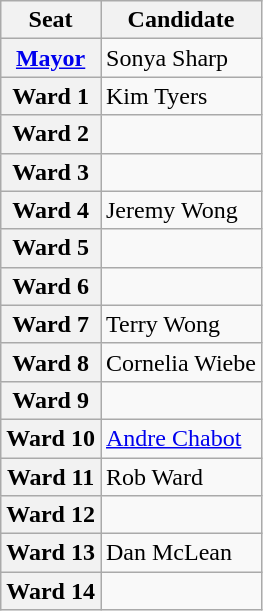<table class="wikitable">
<tr>
<th>Seat</th>
<th>Candidate</th>
</tr>
<tr>
<th><a href='#'>Mayor</a></th>
<td>Sonya Sharp</td>
</tr>
<tr>
<th>Ward 1</th>
<td>Kim Tyers</td>
</tr>
<tr>
<th>Ward 2</th>
<td></td>
</tr>
<tr>
<th>Ward 3</th>
<td></td>
</tr>
<tr>
<th>Ward 4</th>
<td>Jeremy Wong</td>
</tr>
<tr>
<th>Ward 5</th>
<td></td>
</tr>
<tr>
<th>Ward 6</th>
<td></td>
</tr>
<tr>
<th>Ward 7</th>
<td>Terry Wong</td>
</tr>
<tr>
<th>Ward 8</th>
<td>Cornelia Wiebe</td>
</tr>
<tr>
<th>Ward 9</th>
<td></td>
</tr>
<tr>
<th>Ward 10</th>
<td><a href='#'>Andre Chabot</a></td>
</tr>
<tr>
<th>Ward 11</th>
<td>Rob Ward</td>
</tr>
<tr>
<th>Ward 12</th>
<td></td>
</tr>
<tr>
<th>Ward 13</th>
<td>Dan McLean</td>
</tr>
<tr>
<th>Ward 14</th>
<td></td>
</tr>
</table>
